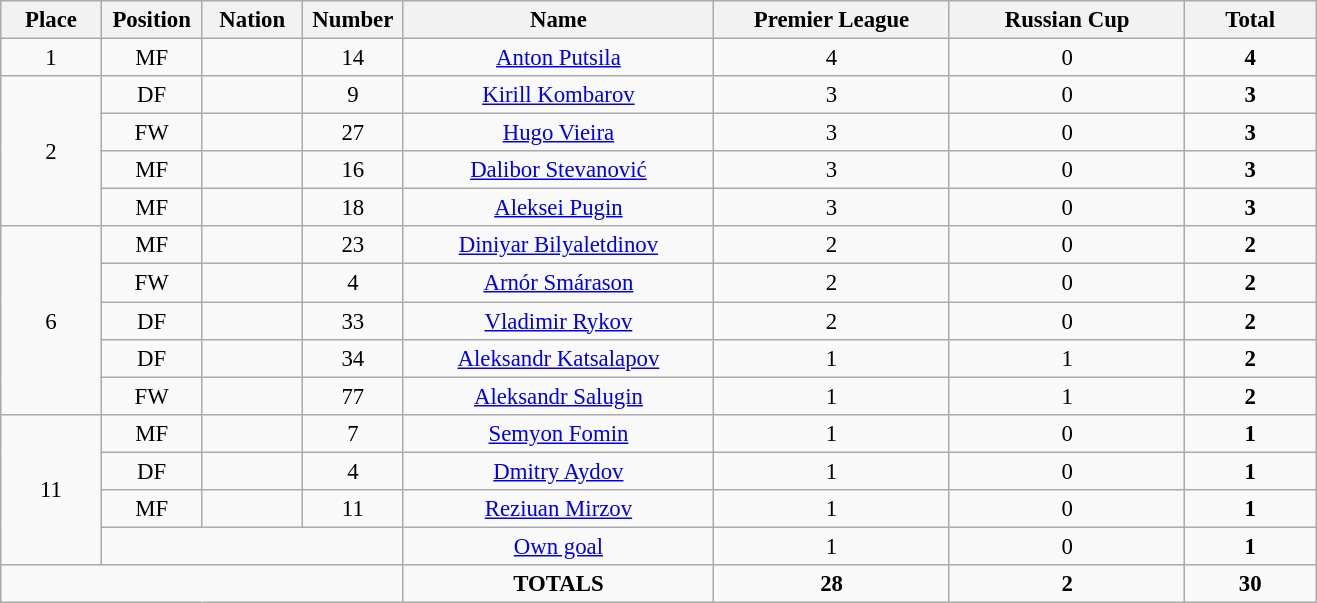<table class="wikitable" style="font-size: 95%; text-align: center;">
<tr>
<th width=60>Place</th>
<th width=60>Position</th>
<th width=60>Nation</th>
<th width=60>Number</th>
<th width=200>Name</th>
<th width=150>Premier League</th>
<th width=150>Russian Cup</th>
<th width=80><strong>Total</strong></th>
</tr>
<tr>
<td>1</td>
<td>MF</td>
<td></td>
<td>14</td>
<td><a href='#'>Anton Putsila</a></td>
<td>4</td>
<td>0</td>
<td><strong>4</strong></td>
</tr>
<tr>
<td rowspan="4">2</td>
<td>DF</td>
<td></td>
<td>9</td>
<td><a href='#'>Kirill Kombarov</a></td>
<td>3</td>
<td>0</td>
<td><strong>3</strong></td>
</tr>
<tr>
<td>FW</td>
<td></td>
<td>27</td>
<td><a href='#'>Hugo Vieira</a></td>
<td>3</td>
<td>0</td>
<td><strong>3</strong></td>
</tr>
<tr>
<td>MF</td>
<td></td>
<td>16</td>
<td><a href='#'>Dalibor Stevanović</a></td>
<td>3</td>
<td>0</td>
<td><strong>3</strong></td>
</tr>
<tr>
<td>MF</td>
<td></td>
<td>18</td>
<td><a href='#'>Aleksei Pugin</a></td>
<td>3</td>
<td>0</td>
<td><strong>3</strong></td>
</tr>
<tr>
<td rowspan="5">6</td>
<td>MF</td>
<td></td>
<td>23</td>
<td><a href='#'>Diniyar Bilyaletdinov</a></td>
<td>2</td>
<td>0</td>
<td><strong>2</strong></td>
</tr>
<tr>
<td>FW</td>
<td></td>
<td>4</td>
<td><a href='#'>Arnór Smárason</a></td>
<td>2</td>
<td>0</td>
<td><strong>2</strong></td>
</tr>
<tr>
<td>DF</td>
<td></td>
<td>33</td>
<td><a href='#'>Vladimir Rykov</a></td>
<td>2</td>
<td>0</td>
<td><strong>2</strong></td>
</tr>
<tr>
<td>DF</td>
<td></td>
<td>34</td>
<td><a href='#'>Aleksandr Katsalapov</a></td>
<td>1</td>
<td>1</td>
<td><strong>2</strong></td>
</tr>
<tr>
<td>FW</td>
<td></td>
<td>77</td>
<td><a href='#'>Aleksandr Salugin</a></td>
<td>1</td>
<td>1</td>
<td><strong>2</strong></td>
</tr>
<tr>
<td rowspan="4">11</td>
<td>MF</td>
<td></td>
<td>7</td>
<td><a href='#'>Semyon Fomin</a></td>
<td>1</td>
<td>0</td>
<td><strong>1</strong></td>
</tr>
<tr>
<td>DF</td>
<td></td>
<td>4</td>
<td><a href='#'>Dmitry Aydov</a></td>
<td>1</td>
<td>0</td>
<td><strong>1</strong></td>
</tr>
<tr>
<td>MF</td>
<td></td>
<td>11</td>
<td><a href='#'>Reziuan Mirzov</a></td>
<td>1</td>
<td>0</td>
<td><strong>1</strong></td>
</tr>
<tr>
<td colspan="3"></td>
<td><a href='#'>Own goal</a></td>
<td>1</td>
<td>0</td>
<td><strong>1</strong></td>
</tr>
<tr>
<td colspan="4"></td>
<td><strong>TOTALS</strong></td>
<td><strong>28</strong></td>
<td><strong>2</strong></td>
<td><strong>30</strong></td>
</tr>
</table>
